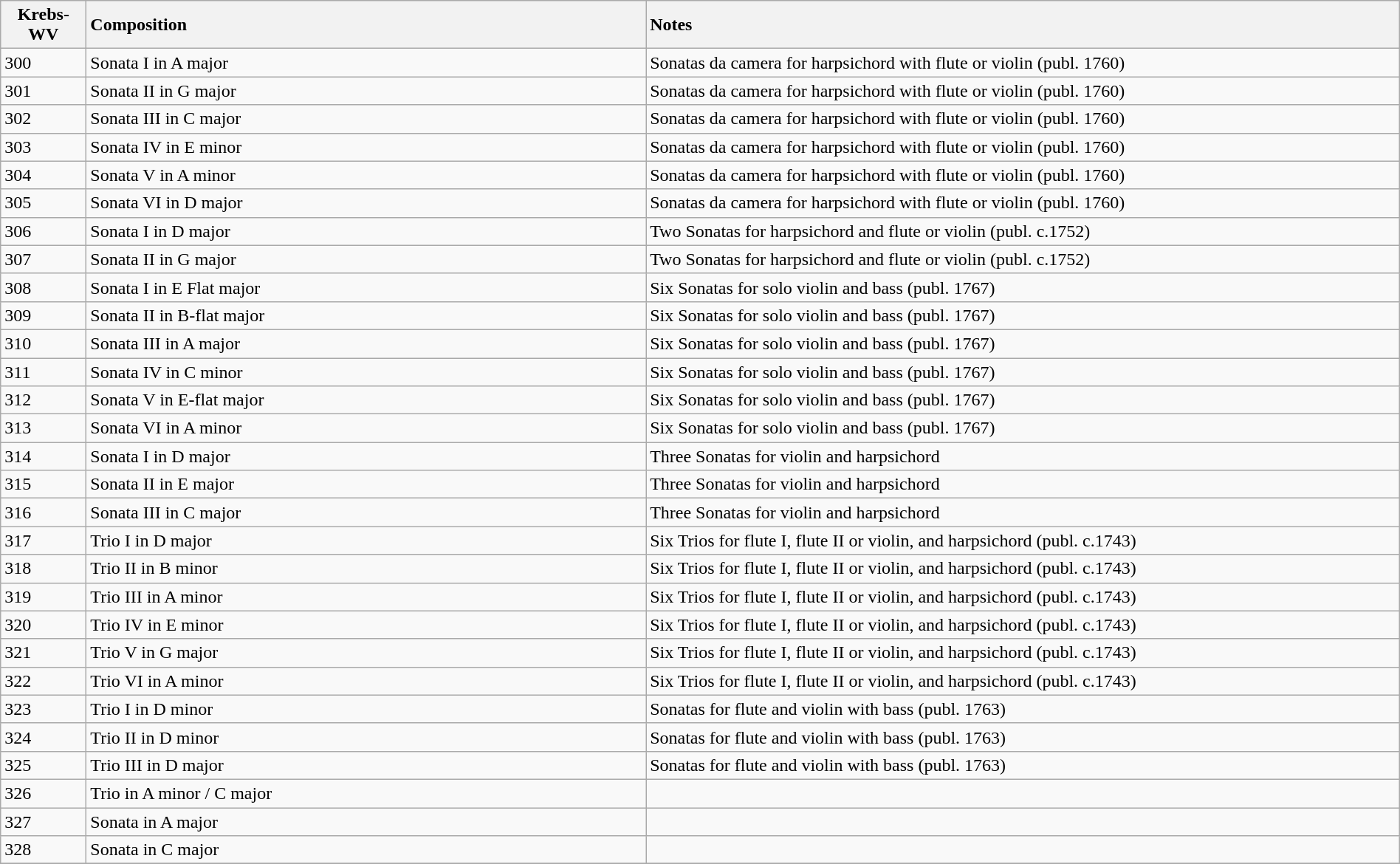<table class="wikitable" width="100%">
<tr>
<th width="70">Krebs-WV</th>
<th style="text-align: left; width: 40%">Composition</th>
<th style="text-align: left;">Notes</th>
</tr>
<tr>
<td>300</td>
<td>Sonata I in A major</td>
<td>Sonatas da camera for harpsichord with flute or violin (publ. 1760)</td>
</tr>
<tr>
<td>301</td>
<td>Sonata II in G major</td>
<td>Sonatas da camera for harpsichord with flute or violin (publ. 1760)</td>
</tr>
<tr>
<td>302</td>
<td>Sonata III in C major</td>
<td>Sonatas da camera for harpsichord with flute or violin (publ. 1760)</td>
</tr>
<tr>
<td>303</td>
<td>Sonata IV in E minor</td>
<td>Sonatas da camera for harpsichord with flute or violin (publ. 1760)</td>
</tr>
<tr>
<td>304</td>
<td>Sonata V in A minor</td>
<td>Sonatas da camera for harpsichord with flute or violin (publ. 1760)</td>
</tr>
<tr>
<td>305</td>
<td>Sonata VI in D major</td>
<td>Sonatas da camera for harpsichord with flute or violin (publ. 1760)</td>
</tr>
<tr>
<td>306</td>
<td>Sonata I in D major</td>
<td>Two Sonatas for harpsichord and flute or violin (publ. c.1752)</td>
</tr>
<tr>
<td>307</td>
<td>Sonata II in G major</td>
<td>Two Sonatas for harpsichord and flute or violin (publ. c.1752)</td>
</tr>
<tr>
<td>308</td>
<td>Sonata I in E Flat major</td>
<td>Six Sonatas for solo violin and bass (publ. 1767)</td>
</tr>
<tr>
<td>309</td>
<td>Sonata II in B-flat major</td>
<td>Six Sonatas for solo violin and bass (publ. 1767)</td>
</tr>
<tr>
<td>310</td>
<td>Sonata III in A major</td>
<td>Six Sonatas for solo violin and bass (publ. 1767)</td>
</tr>
<tr>
<td>311</td>
<td>Sonata IV in C minor</td>
<td>Six Sonatas for solo violin and bass (publ. 1767)</td>
</tr>
<tr>
<td>312</td>
<td>Sonata V in E-flat major</td>
<td>Six Sonatas for solo violin and bass (publ. 1767)</td>
</tr>
<tr>
<td>313</td>
<td>Sonata VI in A minor</td>
<td>Six Sonatas for solo violin and bass (publ. 1767)</td>
</tr>
<tr>
<td>314</td>
<td>Sonata I in D major</td>
<td>Three Sonatas for violin and harpsichord</td>
</tr>
<tr>
<td>315</td>
<td>Sonata II in E major</td>
<td>Three Sonatas for violin and harpsichord</td>
</tr>
<tr>
<td>316</td>
<td>Sonata III in C major</td>
<td>Three Sonatas for violin and harpsichord</td>
</tr>
<tr>
<td>317</td>
<td>Trio I in D major</td>
<td>Six Trios for flute I, flute II or violin, and harpsichord (publ. c.1743)</td>
</tr>
<tr>
<td>318</td>
<td>Trio II in B minor</td>
<td>Six Trios for flute I, flute II or violin, and harpsichord (publ. c.1743)</td>
</tr>
<tr>
<td>319</td>
<td>Trio III in A minor</td>
<td>Six Trios for flute I, flute II or violin, and harpsichord (publ. c.1743)</td>
</tr>
<tr>
<td>320</td>
<td>Trio IV in E minor</td>
<td>Six Trios for flute I, flute II or violin, and harpsichord (publ. c.1743)</td>
</tr>
<tr>
<td>321</td>
<td>Trio V in G major</td>
<td>Six Trios for flute I, flute II or violin, and harpsichord (publ. c.1743)</td>
</tr>
<tr>
<td>322</td>
<td>Trio VI in A minor</td>
<td>Six Trios for flute I, flute II or violin, and harpsichord (publ. c.1743)</td>
</tr>
<tr>
<td>323</td>
<td>Trio I in D minor</td>
<td>Sonatas for flute and violin with bass (publ. 1763)</td>
</tr>
<tr>
<td>324</td>
<td>Trio II in D minor</td>
<td>Sonatas for flute and violin with bass (publ. 1763)</td>
</tr>
<tr>
<td>325</td>
<td>Trio III in D major</td>
<td>Sonatas for flute and violin with bass (publ. 1763)</td>
</tr>
<tr>
<td>326</td>
<td>Trio in A minor / C major</td>
<td></td>
</tr>
<tr>
<td>327</td>
<td>Sonata in A major</td>
<td></td>
</tr>
<tr>
<td>328</td>
<td>Sonata in C major</td>
<td></td>
</tr>
<tr>
</tr>
</table>
